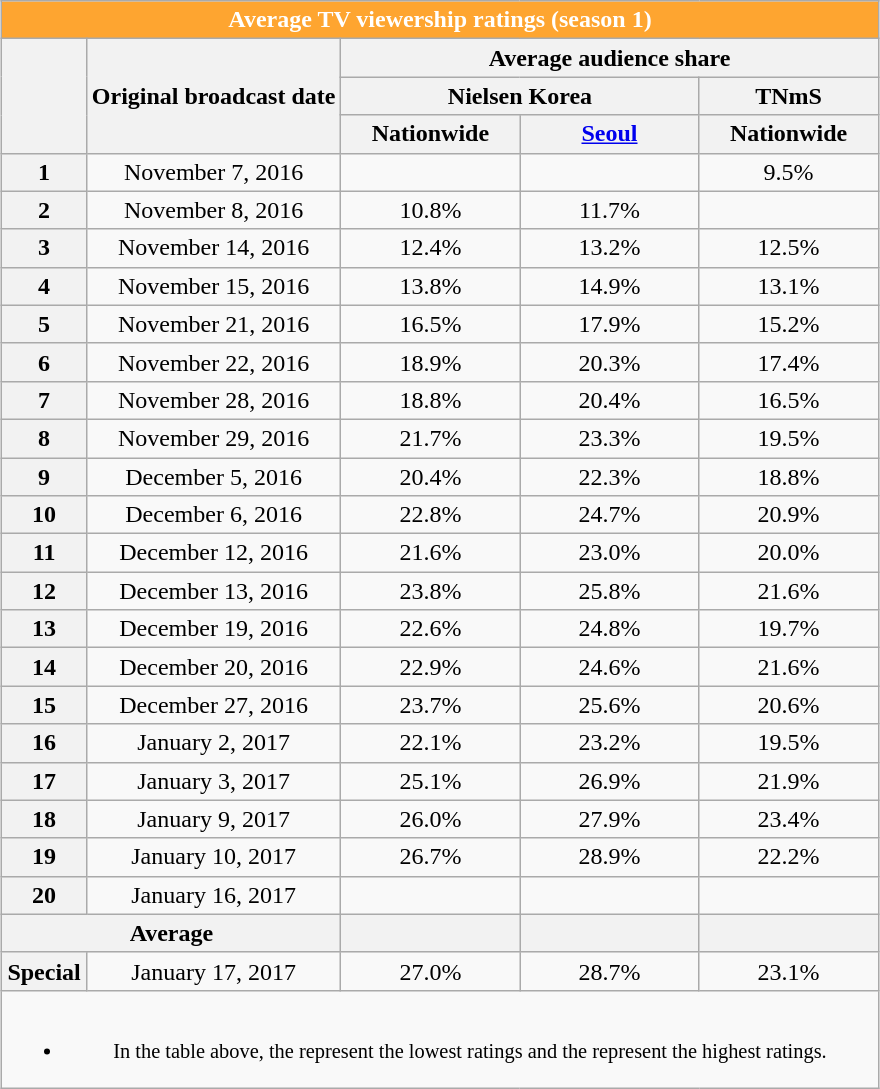<table role="presentation" class="wikitable mw-collapsible mw-collapsed" style="text-align:center; max-width:650px; margin-left:auto; margin-right:auto; border:none">
<tr>
<th colspan="5" style="background:#FEA530; color:white">Average TV viewership ratings (season 1)</th>
</tr>
<tr>
<th scope="col" rowspan="3"></th>
<th scope="col" rowspan="3">Original broadcast date</th>
<th scope="col" colspan="3">Average audience share</th>
</tr>
<tr>
<th scope="col" colspan="2">Nielsen Korea</th>
<th scope="col">TNmS</th>
</tr>
<tr>
<th scope="col" style="width:7em">Nationwide</th>
<th scope="col" style="width:7em"><a href='#'>Seoul</a></th>
<th scope="col" style="width:7em">Nationwide</th>
</tr>
<tr>
<th scope="col">1</th>
<td>November 7, 2016</td>
<td><strong></strong> </td>
<td><strong></strong> </td>
<td>9.5% </td>
</tr>
<tr>
<th scope="col">2</th>
<td>November 8, 2016</td>
<td>10.8% </td>
<td>11.7% </td>
<td><strong></strong> </td>
</tr>
<tr>
<th scope="col">3</th>
<td>November 14, 2016</td>
<td>12.4% </td>
<td>13.2% </td>
<td>12.5% </td>
</tr>
<tr>
<th scope="col">4</th>
<td>November 15, 2016</td>
<td>13.8% </td>
<td>14.9% </td>
<td>13.1% </td>
</tr>
<tr>
<th scope="col">5</th>
<td>November 21, 2016</td>
<td>16.5% </td>
<td>17.9% </td>
<td>15.2% </td>
</tr>
<tr>
<th scope="col">6</th>
<td>November 22, 2016</td>
<td>18.9% </td>
<td>20.3% </td>
<td>17.4% </td>
</tr>
<tr>
<th scope="col">7</th>
<td>November 28, 2016</td>
<td>18.8% </td>
<td>20.4% </td>
<td>16.5% </td>
</tr>
<tr>
<th scope="col">8</th>
<td>November 29, 2016</td>
<td>21.7% </td>
<td>23.3% </td>
<td>19.5% </td>
</tr>
<tr>
<th scope="col">9</th>
<td>December 5, 2016</td>
<td>20.4% </td>
<td>22.3% </td>
<td>18.8% </td>
</tr>
<tr>
<th scope="col">10</th>
<td>December 6, 2016</td>
<td>22.8% </td>
<td>24.7% </td>
<td>20.9% </td>
</tr>
<tr>
<th scope="col">11</th>
<td>December 12, 2016</td>
<td>21.6% </td>
<td>23.0% </td>
<td>20.0% </td>
</tr>
<tr>
<th scope="col">12</th>
<td>December 13, 2016</td>
<td>23.8% </td>
<td>25.8% </td>
<td>21.6% </td>
</tr>
<tr>
<th scope="col">13</th>
<td>December 19, 2016</td>
<td>22.6% </td>
<td>24.8% </td>
<td>19.7% </td>
</tr>
<tr>
<th scope="col">14</th>
<td>December 20, 2016</td>
<td>22.9% </td>
<td>24.6% </td>
<td>21.6% </td>
</tr>
<tr>
<th scope="col">15</th>
<td>December 27, 2016</td>
<td>23.7% </td>
<td>25.6% </td>
<td>20.6% </td>
</tr>
<tr>
<th scope="col">16</th>
<td>January 2, 2017</td>
<td>22.1% </td>
<td>23.2% </td>
<td>19.5% </td>
</tr>
<tr>
<th scope="col">17</th>
<td>January 3, 2017</td>
<td>25.1% </td>
<td>26.9% </td>
<td>21.9% </td>
</tr>
<tr>
<th scope="col">18</th>
<td>January 9, 2017</td>
<td>26.0% </td>
<td>27.9% </td>
<td>23.4% </td>
</tr>
<tr>
<th scope="col">19</th>
<td>January 10, 2017</td>
<td>26.7% </td>
<td>28.9% </td>
<td>22.2% </td>
</tr>
<tr>
<th scope="col">20</th>
<td>January 16, 2017</td>
<td><strong></strong> </td>
<td><strong></strong> </td>
<td><strong></strong> </td>
</tr>
<tr>
<th scope="col" colspan="2">Average</th>
<th scope="col"></th>
<th scope="col"></th>
<th scope="col"></th>
</tr>
<tr>
<th scope="col">Special</th>
<td>January 17, 2017</td>
<td>27.0% </td>
<td>28.7% </td>
<td>23.1% </td>
</tr>
<tr>
<td colspan="5" style="font-size:85%"><br><ul><li>In the table above, the <strong></strong> represent the lowest ratings and the <strong></strong> represent the highest ratings.</li></ul></td>
</tr>
</table>
